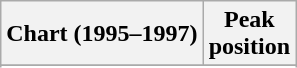<table class="wikitable sortable plainrowheaders" style="text-align:center">
<tr>
<th scope="col">Chart (1995–1997)</th>
<th scope="col">Peak<br>position</th>
</tr>
<tr>
</tr>
<tr>
</tr>
<tr>
</tr>
<tr>
</tr>
<tr>
</tr>
<tr>
</tr>
</table>
